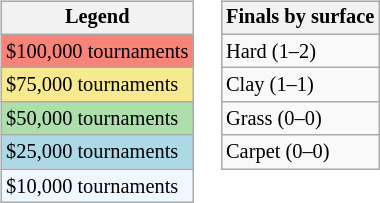<table>
<tr valign=top>
<td><br><table class=wikitable style="font-size:85%">
<tr>
<th>Legend</th>
</tr>
<tr style="background:#f88379;">
<td>$100,000 tournaments</td>
</tr>
<tr style="background:#f7e98e;">
<td>$75,000 tournaments</td>
</tr>
<tr style="background:#addfad;">
<td>$50,000 tournaments</td>
</tr>
<tr style="background:lightblue;">
<td>$25,000 tournaments</td>
</tr>
<tr style="background:#f0f8ff;">
<td>$10,000 tournaments</td>
</tr>
</table>
</td>
<td><br><table class=wikitable style="font-size:85%">
<tr>
<th>Finals by surface</th>
</tr>
<tr>
<td>Hard (1–2)</td>
</tr>
<tr>
<td>Clay (1–1)</td>
</tr>
<tr>
<td>Grass (0–0)</td>
</tr>
<tr>
<td>Carpet (0–0)</td>
</tr>
</table>
</td>
</tr>
</table>
